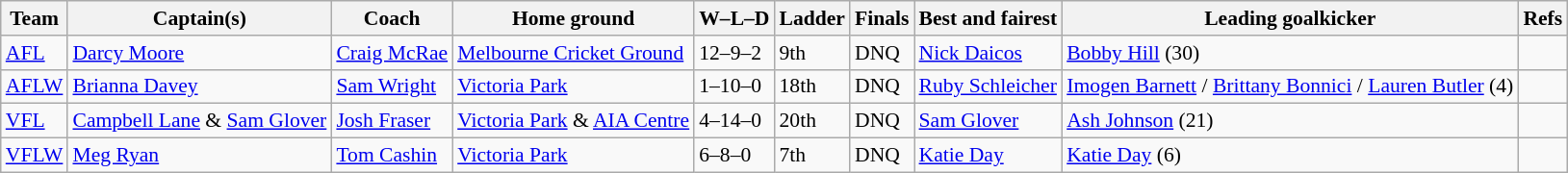<table class="wikitable" style="font-size:90%;">
<tr>
<th>Team</th>
<th>Captain(s)</th>
<th>Coach</th>
<th>Home ground</th>
<th>W–L–D</th>
<th>Ladder</th>
<th>Finals</th>
<th>Best and fairest</th>
<th>Leading goalkicker</th>
<th>Refs</th>
</tr>
<tr>
<td><a href='#'>AFL</a></td>
<td><a href='#'>Darcy Moore</a></td>
<td><a href='#'>Craig McRae</a></td>
<td><a href='#'>Melbourne Cricket Ground</a></td>
<td>12–9–2</td>
<td>9th</td>
<td>DNQ</td>
<td><a href='#'>Nick Daicos</a></td>
<td><a href='#'>Bobby Hill</a> (30)</td>
<td style="text-align:center;"></td>
</tr>
<tr>
<td><a href='#'>AFLW</a></td>
<td><a href='#'>Brianna Davey</a></td>
<td><a href='#'>Sam Wright</a></td>
<td><a href='#'>Victoria Park</a></td>
<td>1–10–0</td>
<td>18th</td>
<td>DNQ</td>
<td><a href='#'>Ruby Schleicher</a></td>
<td><a href='#'>Imogen Barnett</a> / <a href='#'>Brittany Bonnici</a> / <a href='#'>Lauren Butler</a> (4)</td>
<td style="text-align:center;"></td>
</tr>
<tr>
<td><a href='#'>VFL</a></td>
<td><a href='#'>Campbell Lane</a> & <a href='#'>Sam Glover</a></td>
<td><a href='#'>Josh Fraser</a></td>
<td><a href='#'>Victoria Park</a> & <a href='#'>AIA Centre</a></td>
<td>4–14–0</td>
<td>20th</td>
<td>DNQ</td>
<td><a href='#'>Sam Glover</a></td>
<td><a href='#'>Ash Johnson</a> (21)</td>
<td style="text-align:center;"></td>
</tr>
<tr>
<td><a href='#'>VFLW</a></td>
<td><a href='#'>Meg Ryan</a></td>
<td><a href='#'>Tom Cashin</a></td>
<td><a href='#'>Victoria Park</a></td>
<td>6–8–0</td>
<td>7th</td>
<td>DNQ</td>
<td><a href='#'>Katie Day</a></td>
<td><a href='#'>Katie Day</a> (6)</td>
<td style="text-align:center;"></td>
</tr>
</table>
